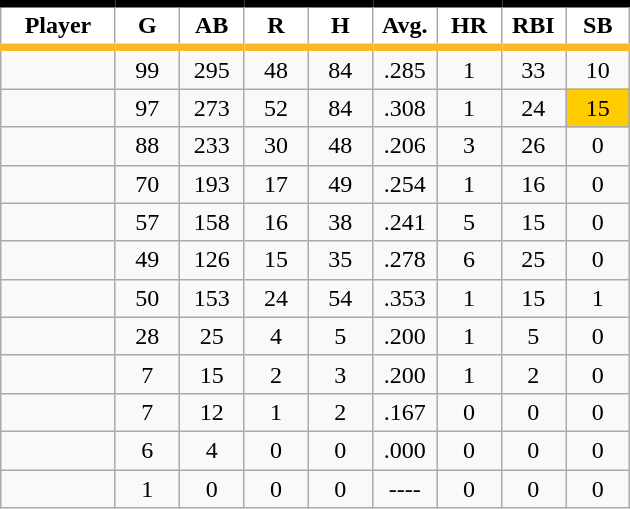<table class="wikitable sortable">
<tr>
<th style="background:#FFFFFF; border-top:#000000 5px solid; border-bottom:#FDB827 5px solid;" width="16%">Player</th>
<th style="background:#FFFFFF; border-top:#000000 5px solid; border-bottom:#FDB827 5px solid;" width="9%">G</th>
<th style="background:#FFFFFF; border-top:#000000 5px solid; border-bottom:#FDB827 5px solid;" width="9%">AB</th>
<th style="background:#FFFFFF; border-top:#000000 5px solid; border-bottom:#FDB827 5px solid;" width="9%">R</th>
<th style="background:#FFFFFF; border-top:#000000 5px solid; border-bottom:#FDB827 5px solid;" width="9%">H</th>
<th style="background:#FFFFFF; border-top:#000000 5px solid; border-bottom:#FDB827 5px solid;" width="9%">Avg.</th>
<th style="background:#FFFFFF; border-top:#000000 5px solid; border-bottom:#FDB827 5px solid;" width="9%">HR</th>
<th style="background:#FFFFFF; border-top:#000000 5px solid; border-bottom:#FDB827 5px solid;" width="9%">RBI</th>
<th style="background:#FFFFFF; border-top:#000000 5px solid; border-bottom:#FDB827 5px solid;" width="9%">SB</th>
</tr>
<tr align="center">
<td></td>
<td>99</td>
<td>295</td>
<td>48</td>
<td>84</td>
<td>.285</td>
<td>1</td>
<td>33</td>
<td>10</td>
</tr>
<tr align="center">
<td></td>
<td>97</td>
<td>273</td>
<td>52</td>
<td>84</td>
<td>.308</td>
<td>1</td>
<td>24</td>
<td bgcolor="#FFCC00">15</td>
</tr>
<tr align="center">
<td></td>
<td>88</td>
<td>233</td>
<td>30</td>
<td>48</td>
<td>.206</td>
<td>3</td>
<td>26</td>
<td>0</td>
</tr>
<tr align="center">
<td></td>
<td>70</td>
<td>193</td>
<td>17</td>
<td>49</td>
<td>.254</td>
<td>1</td>
<td>16</td>
<td>0</td>
</tr>
<tr align="center">
<td></td>
<td>57</td>
<td>158</td>
<td>16</td>
<td>38</td>
<td>.241</td>
<td>5</td>
<td>15</td>
<td>0</td>
</tr>
<tr align="center">
<td></td>
<td>49</td>
<td>126</td>
<td>15</td>
<td>35</td>
<td>.278</td>
<td>6</td>
<td>25</td>
<td>0</td>
</tr>
<tr align="center">
<td></td>
<td>50</td>
<td>153</td>
<td>24</td>
<td>54</td>
<td>.353</td>
<td>1</td>
<td>15</td>
<td>1</td>
</tr>
<tr align="center">
<td></td>
<td>28</td>
<td>25</td>
<td>4</td>
<td>5</td>
<td>.200</td>
<td>1</td>
<td>5</td>
<td>0</td>
</tr>
<tr align="center">
<td></td>
<td>7</td>
<td>15</td>
<td>2</td>
<td>3</td>
<td>.200</td>
<td>1</td>
<td>2</td>
<td>0</td>
</tr>
<tr align="center">
<td></td>
<td>7</td>
<td>12</td>
<td>1</td>
<td>2</td>
<td>.167</td>
<td>0</td>
<td>0</td>
<td>0</td>
</tr>
<tr align="center">
<td></td>
<td>6</td>
<td>4</td>
<td>0</td>
<td>0</td>
<td>.000</td>
<td>0</td>
<td>0</td>
<td>0</td>
</tr>
<tr align="center">
<td></td>
<td>1</td>
<td>0</td>
<td>0</td>
<td>0</td>
<td>----</td>
<td>0</td>
<td>0</td>
<td>0</td>
</tr>
</table>
